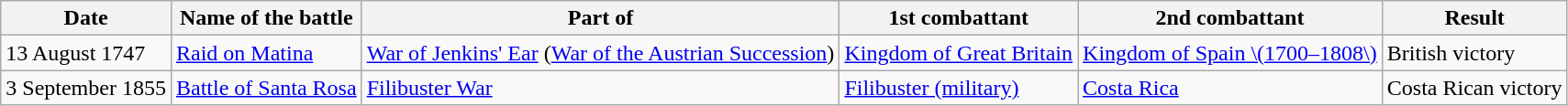<table class="wikitable">
<tr>
<th>Date</th>
<th>Name of the battle</th>
<th>Part of</th>
<th>1st combattant</th>
<th>2nd combattant</th>
<th>Result</th>
</tr>
<tr>
<td>13 August 1747</td>
<td><a href='#'>Raid on Matina</a></td>
<td><a href='#'>War of Jenkins' Ear</a> (<a href='#'>War of the Austrian Succession</a>)</td>
<td><a href='#'>Kingdom of Great Britain</a></td>
<td><a href='#'>Kingdom of Spain \(1700–1808\)</a></td>
<td>British victory</td>
</tr>
<tr>
<td>3 September 1855</td>
<td><a href='#'>Battle of Santa Rosa</a></td>
<td><a href='#'>Filibuster War</a></td>
<td><a href='#'>Filibuster (military)</a></td>
<td><a href='#'>Costa Rica</a></td>
<td>Costa Rican victory</td>
</tr>
</table>
